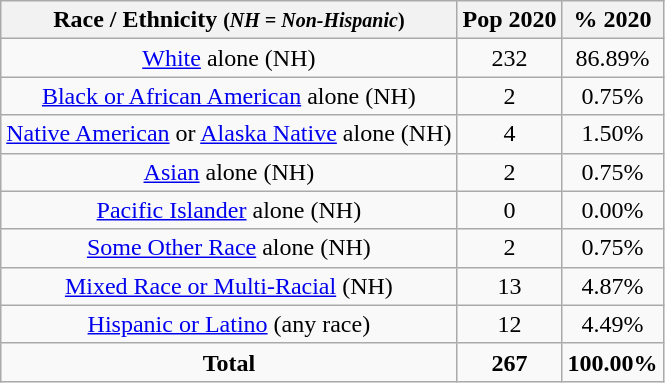<table class="wikitable" style="text-align:center;">
<tr>
<th>Race / Ethnicity <small>(<em>NH = Non-Hispanic</em>)</small></th>
<th>Pop 2020</th>
<th>% 2020</th>
</tr>
<tr>
<td><a href='#'>White</a> alone (NH)</td>
<td>232</td>
<td>86.89%</td>
</tr>
<tr>
<td><a href='#'>Black or African American</a> alone (NH)</td>
<td>2</td>
<td>0.75%</td>
</tr>
<tr>
<td><a href='#'>Native American</a> or <a href='#'>Alaska Native</a> alone (NH)</td>
<td>4</td>
<td>1.50%</td>
</tr>
<tr>
<td><a href='#'>Asian</a> alone (NH)</td>
<td>2</td>
<td>0.75%</td>
</tr>
<tr>
<td><a href='#'>Pacific Islander</a> alone (NH)</td>
<td>0</td>
<td>0.00%</td>
</tr>
<tr>
<td><a href='#'>Some Other Race</a> alone (NH)</td>
<td>2</td>
<td>0.75%</td>
</tr>
<tr>
<td><a href='#'>Mixed Race or Multi-Racial</a> (NH)</td>
<td>13</td>
<td>4.87%</td>
</tr>
<tr>
<td><a href='#'>Hispanic or Latino</a> (any race)</td>
<td>12</td>
<td>4.49%</td>
</tr>
<tr>
<td><strong>Total</strong></td>
<td><strong>267</strong></td>
<td><strong>100.00%</strong></td>
</tr>
</table>
